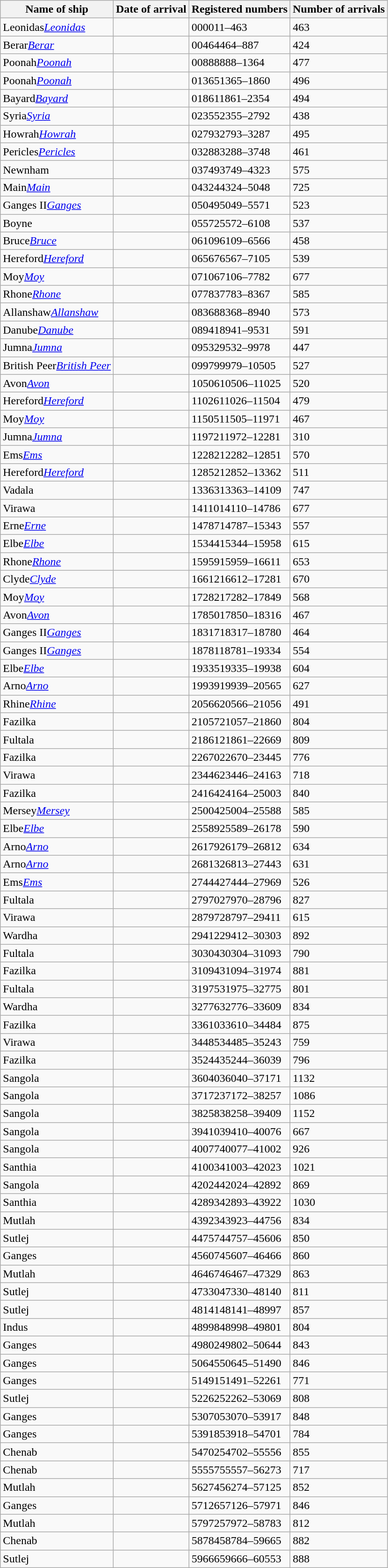<table class="wikitable sortable">
<tr>
<th>Name of ship</th>
<th>Date of arrival</th>
<th>Registered numbers</th>
<th>Number of arrivals</th>
</tr>
<tr>
<td><span>Leonidas</span><a href='#'><em>Leonidas</em></a></td>
<td></td>
<td><span>00001</span>1–463</td>
<td>463</td>
</tr>
<tr>
<td><span>Berar</span><a href='#'><em>Berar</em></a></td>
<td></td>
<td><span>00464</span>464–887</td>
<td>424</td>
</tr>
<tr>
<td><span>Poonah</span><a href='#'><em>Poonah</em></a></td>
<td></td>
<td><span>00888</span>888–1364</td>
<td>477</td>
</tr>
<tr>
<td><span>Poonah</span><a href='#'><em>Poonah</em></a></td>
<td></td>
<td><span>01365</span>1365–1860</td>
<td>496</td>
</tr>
<tr>
<td><span>Bayard</span><a href='#'><em>Bayard</em></a></td>
<td></td>
<td><span>01861</span>1861–2354</td>
<td>494</td>
</tr>
<tr>
<td><span>Syria</span><a href='#'><em>Syria</em></a></td>
<td></td>
<td><span>02355</span>2355–2792</td>
<td>438</td>
</tr>
<tr>
<td><span>Howrah</span><a href='#'><em>Howrah</em></a></td>
<td></td>
<td><span>02793</span>2793–3287</td>
<td>495</td>
</tr>
<tr>
<td><span>Pericles</span><a href='#'><em>Pericles</em></a></td>
<td></td>
<td><span>03288</span>3288–3748</td>
<td>461</td>
</tr>
<tr>
<td><span>Newnham</span></td>
<td></td>
<td><span>03749</span>3749–4323</td>
<td>575</td>
</tr>
<tr>
<td><span>Main</span><a href='#'><em>Main</em></a></td>
<td></td>
<td><span>04324</span>4324–5048</td>
<td>725</td>
</tr>
<tr>
<td><span>Ganges II</span><a href='#'><em>Ganges</em></a></td>
<td></td>
<td><span>05049</span>5049–5571</td>
<td>523</td>
</tr>
<tr>
<td><span>Boyne</span></td>
<td></td>
<td><span>05572</span>5572–6108</td>
<td>537</td>
</tr>
<tr>
<td><span>Bruce</span><a href='#'><em>Bruce</em></a></td>
<td></td>
<td><span>06109</span>6109–6566</td>
<td>458</td>
</tr>
<tr>
<td><span>Hereford</span><a href='#'><em>Hereford</em></a></td>
<td></td>
<td><span>06567</span>6567–7105</td>
<td>539</td>
</tr>
<tr>
<td><span>Moy</span><a href='#'><em>Moy</em></a></td>
<td></td>
<td><span>07106</span>7106–7782</td>
<td>677</td>
</tr>
<tr>
<td><span>Rhone</span><a href='#'><em>Rhone</em></a></td>
<td></td>
<td><span>07783</span>7783–8367</td>
<td>585</td>
</tr>
<tr>
<td><span>Allanshaw</span><em><a href='#'>Allanshaw</a></em></td>
<td></td>
<td><span>08368</span>8368–8940</td>
<td>573</td>
</tr>
<tr>
<td><span>Danube</span><a href='#'><em>Danube</em></a></td>
<td></td>
<td><span>08941</span>8941–9531</td>
<td>591</td>
</tr>
<tr>
<td><span>Jumna</span><a href='#'><em>Jumna</em></a></td>
<td></td>
<td><span>09532</span>9532–9978</td>
<td>447</td>
</tr>
<tr>
<td><span>British Peer</span><a href='#'><em>British Peer</em></a></td>
<td></td>
<td><span>09979</span>9979–10505</td>
<td>527</td>
</tr>
<tr>
<td><span>Avon</span><a href='#'><em>Avon</em></a></td>
<td></td>
<td><span>10506</span>10506–11025</td>
<td>520</td>
</tr>
<tr>
<td><span>Hereford</span><a href='#'><em>Hereford</em></a></td>
<td></td>
<td><span>11026</span>11026–11504</td>
<td>479</td>
</tr>
<tr>
<td><span>Moy</span><a href='#'><em>Moy</em></a></td>
<td></td>
<td><span>11505</span>11505–11971</td>
<td>467</td>
</tr>
<tr>
<td><span>Jumna</span><a href='#'><em>Jumna</em></a></td>
<td></td>
<td><span>11972</span>11972–12281</td>
<td>310</td>
</tr>
<tr>
<td><span>Ems</span><a href='#'><em>Ems</em></a></td>
<td></td>
<td><span>12282</span>12282–12851</td>
<td>570</td>
</tr>
<tr>
<td><span>Hereford</span><a href='#'><em>Hereford</em></a></td>
<td></td>
<td><span>12852</span>12852–13362</td>
<td>511</td>
</tr>
<tr>
<td><span>Vadala</span></td>
<td></td>
<td><span>13363</span>13363–14109</td>
<td>747</td>
</tr>
<tr>
<td><span>Virawa</span></td>
<td></td>
<td><span>14110</span>14110–14786</td>
<td>677</td>
</tr>
<tr>
<td><span>Erne</span><a href='#'><em>Erne</em></a></td>
<td></td>
<td><span>14787</span>14787–15343</td>
<td>557</td>
</tr>
<tr>
<td><span>Elbe</span><a href='#'><em>Elbe</em></a></td>
<td></td>
<td><span>15344</span>15344–15958</td>
<td>615</td>
</tr>
<tr>
<td><span>Rhone</span><a href='#'><em>Rhone</em></a></td>
<td></td>
<td><span>15959</span>15959–16611</td>
<td>653</td>
</tr>
<tr>
<td><span>Clyde</span><a href='#'><em>Clyde</em></a></td>
<td></td>
<td><span>16612</span>16612–17281</td>
<td>670</td>
</tr>
<tr>
<td><span>Moy</span><a href='#'><em>Moy</em></a></td>
<td></td>
<td><span>17282</span>17282–17849</td>
<td>568</td>
</tr>
<tr>
<td><span>Avon</span><a href='#'><em>Avon</em></a></td>
<td></td>
<td><span>17850</span>17850–18316</td>
<td>467</td>
</tr>
<tr>
<td><span>Ganges II</span><a href='#'><em>Ganges</em></a></td>
<td></td>
<td><span>18317</span>18317–18780</td>
<td>464</td>
</tr>
<tr>
<td><span>Ganges II</span><a href='#'><em>Ganges</em></a></td>
<td></td>
<td><span>18781</span>18781–19334</td>
<td>554</td>
</tr>
<tr>
<td><span>Elbe</span><a href='#'><em>Elbe</em></a></td>
<td></td>
<td><span>19335</span>19335–19938</td>
<td>604</td>
</tr>
<tr>
<td><span>Arno</span><a href='#'><em>Arno</em></a></td>
<td></td>
<td><span>19939</span>19939–20565</td>
<td>627</td>
</tr>
<tr>
<td><span>Rhine</span><a href='#'><em>Rhine</em></a></td>
<td></td>
<td><span>20566</span>20566–21056</td>
<td>491</td>
</tr>
<tr>
<td><span>Fazilka</span></td>
<td></td>
<td><span>21057</span>21057–21860</td>
<td>804</td>
</tr>
<tr>
<td><span>Fultala</span></td>
<td></td>
<td><span>21861</span>21861–22669</td>
<td>809</td>
</tr>
<tr>
<td><span>Fazilka</span></td>
<td></td>
<td><span>22670</span>22670–23445</td>
<td>776</td>
</tr>
<tr>
<td><span>Virawa</span></td>
<td></td>
<td><span>23446</span>23446–24163</td>
<td>718</td>
</tr>
<tr>
<td><span>Fazilka</span></td>
<td></td>
<td><span>24164</span>24164–25003</td>
<td>840</td>
</tr>
<tr>
<td><span>Mersey</span><a href='#'><em>Mersey</em></a></td>
<td></td>
<td><span>25004</span>25004–25588</td>
<td>585</td>
</tr>
<tr>
<td><span>Elbe</span><a href='#'><em>Elbe</em></a></td>
<td></td>
<td><span>25589</span>25589–26178</td>
<td>590</td>
</tr>
<tr>
<td><span>Arno</span><a href='#'><em>Arno</em></a></td>
<td></td>
<td><span>26179</span>26179–26812</td>
<td>634</td>
</tr>
<tr>
<td><span>Arno</span><a href='#'><em>Arno</em></a></td>
<td></td>
<td><span>26813</span>26813–27443</td>
<td>631</td>
</tr>
<tr>
<td><span>Ems</span><a href='#'><em>Ems</em></a></td>
<td></td>
<td><span>27444</span>27444–27969</td>
<td>526</td>
</tr>
<tr>
<td><span>Fultala</span></td>
<td></td>
<td><span>27970</span>27970–28796</td>
<td>827</td>
</tr>
<tr>
<td><span>Virawa</span></td>
<td></td>
<td><span>28797</span>28797–29411</td>
<td>615</td>
</tr>
<tr>
<td><span>Wardha</span></td>
<td></td>
<td><span>29412</span>29412–30303</td>
<td>892</td>
</tr>
<tr>
<td><span>Fultala</span></td>
<td></td>
<td><span>30304</span>30304–31093</td>
<td>790</td>
</tr>
<tr>
<td><span>Fazilka</span></td>
<td></td>
<td><span>31094</span>31094–31974</td>
<td>881</td>
</tr>
<tr>
<td><span>Fultala</span></td>
<td></td>
<td><span>31975</span>31975–32775</td>
<td>801</td>
</tr>
<tr>
<td><span>Wardha</span></td>
<td></td>
<td><span>32776</span>32776–33609</td>
<td>834</td>
</tr>
<tr>
<td><span>Fazilka</span></td>
<td></td>
<td><span>33610</span>33610–34484</td>
<td>875</td>
</tr>
<tr>
<td><span>Virawa</span></td>
<td></td>
<td><span>34485</span>34485–35243</td>
<td>759</td>
</tr>
<tr>
<td><span>Fazilka</span></td>
<td></td>
<td><span>35244</span>35244–36039</td>
<td>796</td>
</tr>
<tr>
<td><span>Sangola</span></td>
<td></td>
<td><span>36040</span>36040–37171</td>
<td>1132</td>
</tr>
<tr>
<td><span>Sangola</span></td>
<td></td>
<td><span>37172</span>37172–38257</td>
<td>1086</td>
</tr>
<tr>
<td><span>Sangola</span></td>
<td></td>
<td><span>38258</span>38258–39409</td>
<td>1152</td>
</tr>
<tr>
<td><span>Sangola</span></td>
<td></td>
<td><span>39410</span>39410–40076</td>
<td>667</td>
</tr>
<tr>
<td><span>Sangola</span></td>
<td></td>
<td><span>40077</span>40077–41002</td>
<td>926</td>
</tr>
<tr>
<td><span>Santhia</span></td>
<td></td>
<td><span>41003</span>41003–42023</td>
<td>1021</td>
</tr>
<tr>
<td><span>Sangola</span></td>
<td></td>
<td><span>42024</span>42024–42892</td>
<td>869</td>
</tr>
<tr>
<td><span>Santhia</span></td>
<td></td>
<td><span>42893</span>42893–43922</td>
<td>1030</td>
</tr>
<tr>
<td><span>Mutlah</span></td>
<td></td>
<td><span>43923</span>43923–44756</td>
<td>834</td>
</tr>
<tr>
<td><span>Sutlej</span></td>
<td></td>
<td><span>44757</span>44757–45606</td>
<td>850</td>
</tr>
<tr>
<td><span>Ganges</span></td>
<td></td>
<td><span>45607</span>45607–46466</td>
<td>860</td>
</tr>
<tr>
<td><span>Mutlah</span></td>
<td></td>
<td><span>46467</span>46467–47329</td>
<td>863</td>
</tr>
<tr>
<td><span>Sutlej</span></td>
<td></td>
<td><span>47330</span>47330–48140</td>
<td>811</td>
</tr>
<tr>
<td><span>Sutlej</span></td>
<td></td>
<td><span>48141</span>48141–48997</td>
<td>857</td>
</tr>
<tr>
<td><span>Indus</span></td>
<td></td>
<td><span>48998</span>48998–49801</td>
<td>804</td>
</tr>
<tr>
<td><span>Ganges</span></td>
<td></td>
<td><span>49802</span>49802–50644</td>
<td>843</td>
</tr>
<tr>
<td><span>Ganges</span></td>
<td></td>
<td><span>50645</span>50645–51490</td>
<td>846</td>
</tr>
<tr>
<td><span>Ganges</span></td>
<td></td>
<td><span>51491</span>51491–52261</td>
<td>771</td>
</tr>
<tr>
<td><span>Sutlej</span></td>
<td></td>
<td><span>52262</span>52262–53069</td>
<td>808</td>
</tr>
<tr>
<td><span>Ganges</span></td>
<td></td>
<td><span>53070</span>53070–53917</td>
<td>848</td>
</tr>
<tr>
<td><span>Ganges</span></td>
<td></td>
<td><span>53918</span>53918–54701</td>
<td>784</td>
</tr>
<tr>
<td><span>Chenab</span></td>
<td></td>
<td><span>54702</span>54702–55556</td>
<td>855</td>
</tr>
<tr>
<td><span>Chenab</span></td>
<td></td>
<td><span>55557</span>55557–56273</td>
<td>717</td>
</tr>
<tr>
<td><span>Mutlah</span></td>
<td></td>
<td><span>56274</span>56274–57125</td>
<td>852</td>
</tr>
<tr>
<td><span>Ganges</span></td>
<td></td>
<td><span>57126</span>57126–57971</td>
<td>846</td>
</tr>
<tr>
<td><span>Mutlah</span></td>
<td></td>
<td><span>57972</span>57972–58783</td>
<td>812</td>
</tr>
<tr>
<td><span>Chenab</span></td>
<td></td>
<td><span>58784</span>58784–59665</td>
<td>882</td>
</tr>
<tr>
<td><span>Sutlej</span></td>
<td></td>
<td><span>59666</span>59666–60553</td>
<td>888</td>
</tr>
</table>
